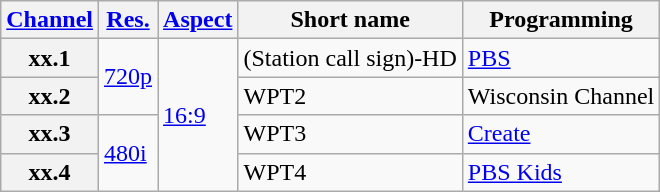<table class="wikitable">
<tr>
<th scope = "col"><a href='#'>Channel</a></th>
<th scope = "col"><a href='#'>Res.</a></th>
<th scope = "col"><a href='#'>Aspect</a></th>
<th scope = "col">Short name</th>
<th scope = "col">Programming</th>
</tr>
<tr>
<th scope = "row">xx.1</th>
<td rowspan="2"><a href='#'>720p</a></td>
<td rowspan="4"><a href='#'>16:9</a></td>
<td>(Station call sign)-HD</td>
<td><a href='#'>PBS</a></td>
</tr>
<tr>
<th scope = "row">xx.2</th>
<td>WPT2</td>
<td>Wisconsin Channel</td>
</tr>
<tr>
<th scope = "row">xx.3</th>
<td rowspan="2"><a href='#'>480i</a></td>
<td>WPT3</td>
<td><a href='#'>Create</a></td>
</tr>
<tr>
<th scope = "row">xx.4</th>
<td>WPT4</td>
<td><a href='#'>PBS Kids</a></td>
</tr>
</table>
